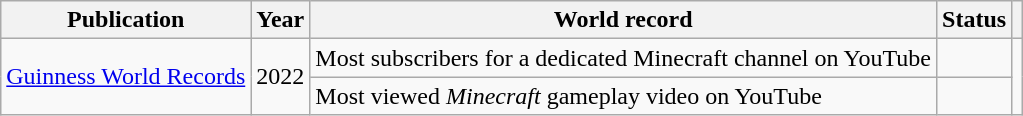<table class="wikitable sortable plainrowheaders">
<tr>
<th>Publication</th>
<th>Year</th>
<th>World record</th>
<th> Status</th>
<th class="unsortable"></th>
</tr>
<tr>
<td rowspan="2"><a href='#'>Guinness World Records</a></td>
<td rowspan="2">2022</td>
<td>Most subscribers for a dedicated Minecraft channel on YouTube</td>
<td></td>
<td rowspan="2" style="text-align:center;"></td>
</tr>
<tr>
<td>Most viewed <em>Minecraft</em> gameplay video on YouTube</td>
<td></td>
</tr>
</table>
